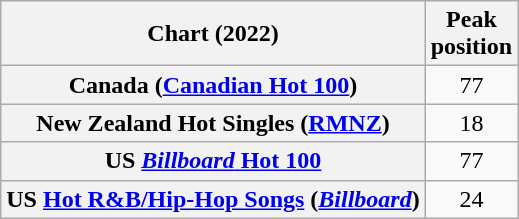<table class="wikitable sortable plainrowheaders" style="text-align:center">
<tr>
<th scope="col">Chart (2022)</th>
<th scope="col">Peak<br>position</th>
</tr>
<tr>
<th scope="row">Canada (<a href='#'>Canadian Hot 100</a>)</th>
<td>77</td>
</tr>
<tr>
<th scope="row">New Zealand Hot Singles (<a href='#'>RMNZ</a>)</th>
<td>18</td>
</tr>
<tr>
<th scope="row">US <a href='#'><em>Billboard</em> Hot 100</a></th>
<td>77</td>
</tr>
<tr>
<th scope="row">US <a href='#'>Hot R&B/Hip-Hop Songs</a> (<em><a href='#'>Billboard</a></em>)</th>
<td>24</td>
</tr>
</table>
